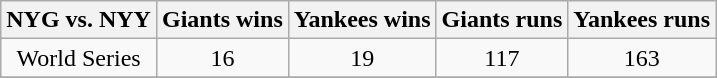<table class="wikitable" style="text-align: center;">
<tr>
<th>NYG vs. NYY</th>
<th>Giants wins</th>
<th>Yankees wins</th>
<th>Giants runs</th>
<th>Yankees runs</th>
</tr>
<tr>
<td>World Series</td>
<td>16</td>
<td>19</td>
<td>117</td>
<td>163</td>
</tr>
<tr>
</tr>
</table>
